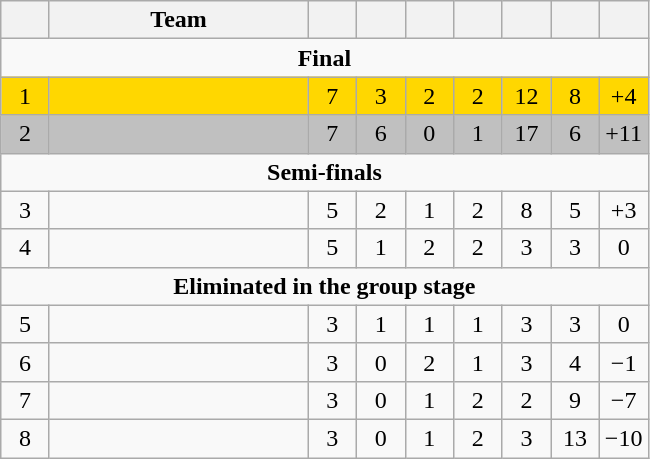<table class="wikitable" style="text-align:center">
<tr>
<th width="25"></th>
<th width="165">Team</th>
<th width="25"></th>
<th width="25"></th>
<th width="25"></th>
<th width="25"></th>
<th width="25"></th>
<th width="25"></th>
<th width="25"></th>
</tr>
<tr>
<td colspan=10><strong>Final</strong></td>
</tr>
<tr style="background:#FFD700;">
<td>1</td>
<td align=left></td>
<td>7</td>
<td>3</td>
<td>2</td>
<td>2</td>
<td>12</td>
<td>8</td>
<td>+4</td>
</tr>
<tr style="background:#C0C0C0;">
<td>2</td>
<td align=left></td>
<td>7</td>
<td>6</td>
<td>0</td>
<td>1</td>
<td>17</td>
<td>6</td>
<td>+11</td>
</tr>
<tr>
<td colspan=10><strong>Semi-finals</strong></td>
</tr>
<tr>
<td>3</td>
<td align=left></td>
<td>5</td>
<td>2</td>
<td>1</td>
<td>2</td>
<td>8</td>
<td>5</td>
<td>+3</td>
</tr>
<tr>
<td>4</td>
<td align=left></td>
<td>5</td>
<td>1</td>
<td>2</td>
<td>2</td>
<td>3</td>
<td>3</td>
<td>0</td>
</tr>
<tr>
<td colspan=10><strong>Eliminated in the group stage</strong></td>
</tr>
<tr>
<td>5</td>
<td align=left></td>
<td>3</td>
<td>1</td>
<td>1</td>
<td>1</td>
<td>3</td>
<td>3</td>
<td>0</td>
</tr>
<tr>
<td>6</td>
<td align=left></td>
<td>3</td>
<td>0</td>
<td>2</td>
<td>1</td>
<td>3</td>
<td>4</td>
<td>−1</td>
</tr>
<tr>
<td>7</td>
<td align=left></td>
<td>3</td>
<td>0</td>
<td>1</td>
<td>2</td>
<td>2</td>
<td>9</td>
<td>−7</td>
</tr>
<tr>
<td>8</td>
<td align=left></td>
<td>3</td>
<td>0</td>
<td>1</td>
<td>2</td>
<td>3</td>
<td>13</td>
<td>−10</td>
</tr>
</table>
